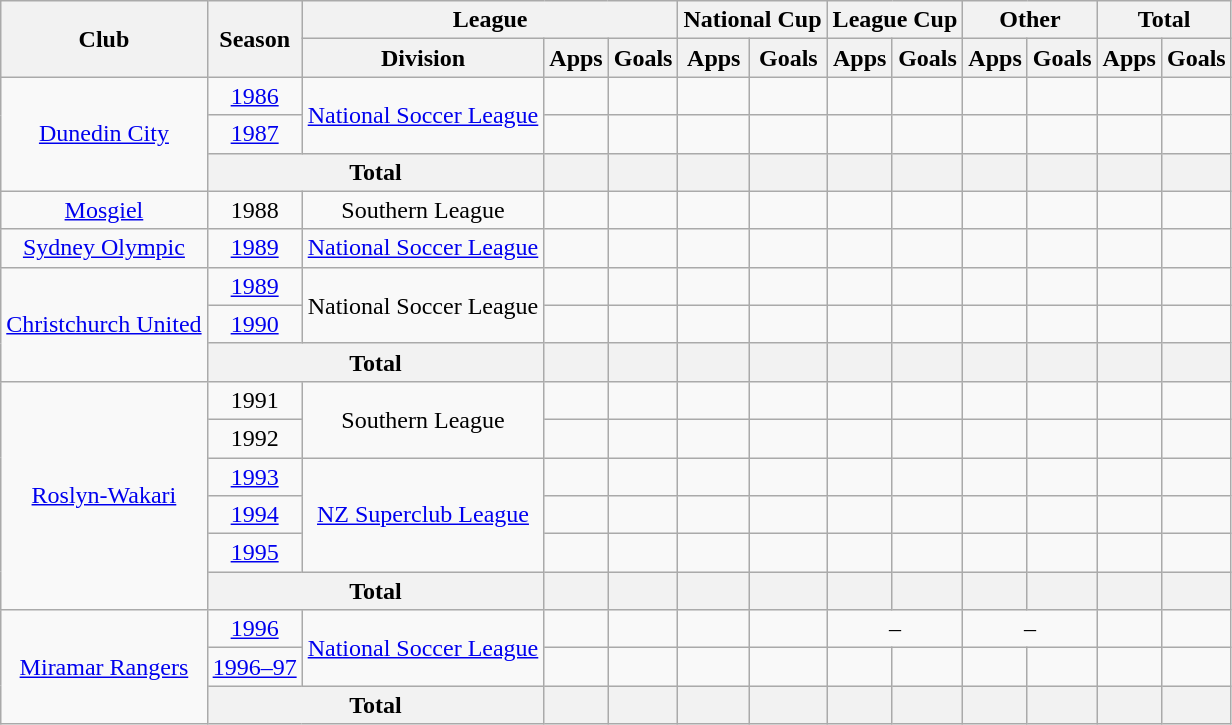<table class="wikitable" style="text-align:center">
<tr>
<th rowspan="2">Club</th>
<th rowspan="2">Season</th>
<th colspan="3">League</th>
<th colspan="2">National Cup</th>
<th colspan="2">League Cup</th>
<th colspan="2">Other</th>
<th colspan="2">Total</th>
</tr>
<tr>
<th>Division</th>
<th>Apps</th>
<th>Goals</th>
<th>Apps</th>
<th>Goals</th>
<th>Apps</th>
<th>Goals</th>
<th>Apps</th>
<th>Goals</th>
<th>Apps</th>
<th>Goals</th>
</tr>
<tr>
<td rowspan=3><a href='#'>Dunedin City</a></td>
<td><a href='#'>1986</a></td>
<td rowspan=2><a href='#'>National Soccer League</a></td>
<td></td>
<td></td>
<td></td>
<td></td>
<td></td>
<td></td>
<td></td>
<td></td>
<td></td>
<td></td>
</tr>
<tr>
<td><a href='#'>1987</a></td>
<td></td>
<td></td>
<td></td>
<td></td>
<td></td>
<td></td>
<td></td>
<td></td>
<td></td>
<td></td>
</tr>
<tr>
<th colspan=2>Total</th>
<th></th>
<th></th>
<th></th>
<th></th>
<th></th>
<th></th>
<th></th>
<th></th>
<th></th>
<th></th>
</tr>
<tr>
<td><a href='#'>Mosgiel</a></td>
<td>1988</td>
<td>Southern League</td>
<td></td>
<td></td>
<td></td>
<td></td>
<td></td>
<td></td>
<td></td>
<td></td>
<td></td>
<td></td>
</tr>
<tr>
<td><a href='#'>Sydney Olympic</a></td>
<td><a href='#'>1989</a></td>
<td><a href='#'>National Soccer League</a></td>
<td></td>
<td></td>
<td></td>
<td></td>
<td></td>
<td></td>
<td></td>
<td></td>
<td></td>
<td></td>
</tr>
<tr>
<td rowspan=3><a href='#'>Christchurch United</a></td>
<td><a href='#'>1989</a></td>
<td rowspan=2>National Soccer League</td>
<td></td>
<td></td>
<td></td>
<td></td>
<td></td>
<td></td>
<td></td>
<td></td>
<td></td>
<td></td>
</tr>
<tr>
<td><a href='#'>1990</a></td>
<td></td>
<td></td>
<td></td>
<td></td>
<td></td>
<td></td>
<td></td>
<td></td>
<td></td>
<td></td>
</tr>
<tr>
<th colspan=2>Total</th>
<th></th>
<th></th>
<th></th>
<th></th>
<th></th>
<th></th>
<th></th>
<th></th>
<th></th>
<th></th>
</tr>
<tr>
<td rowspan=6><a href='#'>Roslyn-Wakari</a></td>
<td>1991</td>
<td rowspan=2>Southern League</td>
<td></td>
<td></td>
<td></td>
<td></td>
<td></td>
<td></td>
<td></td>
<td></td>
<td></td>
<td></td>
</tr>
<tr>
<td>1992</td>
<td></td>
<td></td>
<td></td>
<td></td>
<td></td>
<td></td>
<td></td>
<td></td>
<td></td>
<td></td>
</tr>
<tr>
<td><a href='#'>1993</a></td>
<td rowspan=3><a href='#'>NZ Superclub League</a></td>
<td></td>
<td></td>
<td></td>
<td></td>
<td></td>
<td></td>
<td></td>
<td></td>
<td></td>
<td></td>
</tr>
<tr>
<td><a href='#'>1994</a></td>
<td></td>
<td></td>
<td></td>
<td></td>
<td></td>
<td></td>
<td></td>
<td></td>
<td></td>
<td></td>
</tr>
<tr>
<td><a href='#'>1995</a></td>
<td></td>
<td></td>
<td></td>
<td></td>
<td></td>
<td></td>
<td></td>
<td></td>
<td></td>
<td></td>
</tr>
<tr>
<th colspan=2>Total</th>
<th></th>
<th></th>
<th></th>
<th></th>
<th></th>
<th></th>
<th></th>
<th></th>
<th></th>
<th></th>
</tr>
<tr>
<td rowspan=3><a href='#'>Miramar Rangers</a></td>
<td><a href='#'>1996</a></td>
<td rowspan=2><a href='#'>National Soccer League</a></td>
<td></td>
<td></td>
<td></td>
<td></td>
<td colspan="2">–</td>
<td colspan="2">–</td>
<td></td>
<td></td>
</tr>
<tr>
<td><a href='#'>1996–97</a></td>
<td></td>
<td></td>
<td></td>
<td></td>
<td></td>
<td></td>
<td></td>
<td></td>
<td></td>
<td></td>
</tr>
<tr>
<th colspan=2>Total</th>
<th></th>
<th></th>
<th></th>
<th></th>
<th></th>
<th></th>
<th></th>
<th></th>
<th></th>
<th></th>
</tr>
</table>
